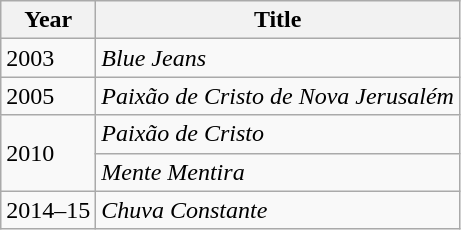<table class="wikitable">
<tr>
<th>Year</th>
<th>Title</th>
</tr>
<tr>
<td>2003</td>
<td><em>Blue Jeans</em></td>
</tr>
<tr>
<td>2005</td>
<td><em>Paixão de Cristo de Nova Jerusalém</em></td>
</tr>
<tr>
<td rowspan="2">2010</td>
<td><em>Paixão de Cristo</em></td>
</tr>
<tr>
<td><em>Mente Mentira</em></td>
</tr>
<tr>
<td>2014–15</td>
<td><em>Chuva Constante</em></td>
</tr>
</table>
